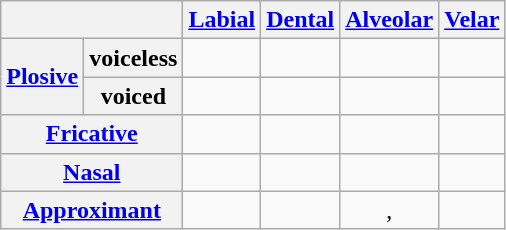<table class="wikitable" style="text-align:center;">
<tr>
<th colspan=2></th>
<th><a href='#'>Labial</a></th>
<th><a href='#'>Dental</a></th>
<th><a href='#'>Alveolar</a></th>
<th><a href='#'>Velar</a></th>
</tr>
<tr>
<th rowspan=2><a href='#'>Plosive</a></th>
<th>voiceless</th>
<td></td>
<td></td>
<td></td>
<td></td>
</tr>
<tr>
<th>voiced</th>
<td></td>
<td></td>
<td></td>
<td></td>
</tr>
<tr>
<th colspan=2><a href='#'>Fricative</a></th>
<td> </td>
<td> </td>
<td></td>
<td></td>
</tr>
<tr>
<th colspan=2><a href='#'>Nasal</a></th>
<td></td>
<td></td>
<td></td>
<td> </td>
</tr>
<tr>
<th colspan=2><a href='#'>Approximant</a></th>
<td></td>
<td></td>
<td>, </td>
<td></td>
</tr>
</table>
